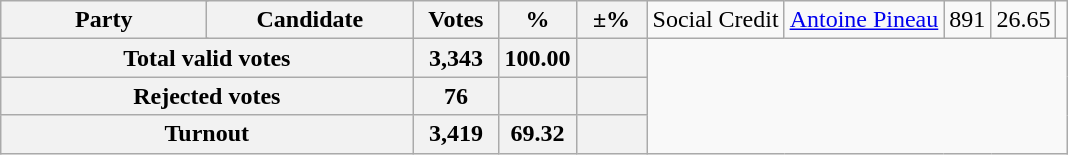<table class="wikitable">
<tr>
<th colspan=2 style="width: 130px">Party</th>
<th style="width: 130px">Candidate</th>
<th style="width: 50px">Votes</th>
<th style="width: 40px">%</th>
<th style="width: 40px">±%<br>

</th>
<td>Social Credit</td>
<td><a href='#'>Antoine Pineau</a></td>
<td align="right">891</td>
<td align="right">26.65</td>
<td align="right"></td>
</tr>
<tr bgcolor="white">
<th align="right" colspan=3>Total valid votes</th>
<th align="right">3,343</th>
<th align="right">100.00</th>
<th align="right"></th>
</tr>
<tr bgcolor="white">
<th align="right" colspan=3>Rejected votes</th>
<th align="right">76</th>
<th align="right"></th>
<th align="right"></th>
</tr>
<tr bgcolor="white">
<th align="right" colspan=3>Turnout</th>
<th align="right">3,419</th>
<th align="right">69.32</th>
<th align="right"></th>
</tr>
</table>
